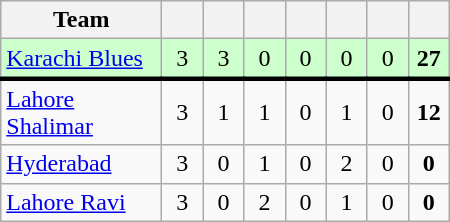<table class="wikitable sortable" style="text-align: center">
<tr>
<th style="width:100px;">Team</th>
<th style="width:20px;"></th>
<th style="width:20px;"></th>
<th style="width:20px;"></th>
<th style="width:20px;"></th>
<th style="width:20px;"></th>
<th style="width:20px;"></th>
<th style="width:20px;"></th>
</tr>
<tr bgcolor="#ccffcc">
<td style="text-align:left"><a href='#'>Karachi Blues</a></td>
<td>3</td>
<td>3</td>
<td>0</td>
<td>0</td>
<td>0</td>
<td>0</td>
<td><strong>27</strong></td>
</tr>
<tr style="border-top:solid #000000">
<td style="text-align:left"><a href='#'>Lahore Shalimar</a></td>
<td>3</td>
<td>1</td>
<td>1</td>
<td>0</td>
<td>1</td>
<td>0</td>
<td><strong>12</strong></td>
</tr>
<tr>
<td style="text-align:left"><a href='#'>Hyderabad</a></td>
<td>3</td>
<td>0</td>
<td>1</td>
<td>0</td>
<td>2</td>
<td>0</td>
<td><strong>0</strong></td>
</tr>
<tr>
<td style="text-align:left"><a href='#'>Lahore Ravi</a></td>
<td>3</td>
<td>0</td>
<td>2</td>
<td>0</td>
<td>1</td>
<td>0</td>
<td><strong>0</strong></td>
</tr>
</table>
